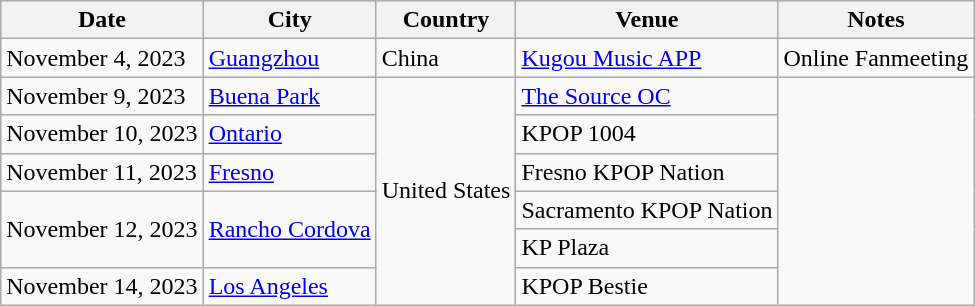<table class="wikitable">
<tr>
<th>Date</th>
<th>City</th>
<th>Country</th>
<th>Venue</th>
<th scope="col">Notes</th>
</tr>
<tr>
<td>November 4, 2023</td>
<td><a href='#'>Guangzhou</a></td>
<td>China</td>
<td><a href='#'>Kugou Music APP</a></td>
<td>Online Fanmeeting</td>
</tr>
<tr>
<td>November 9, 2023</td>
<td><a href='#'>Buena Park</a></td>
<td rowspan="6">United States</td>
<td><a href='#'>The Source OC</a></td>
</tr>
<tr>
<td>November 10, 2023</td>
<td><a href='#'>Ontario</a></td>
<td>KPOP 1004</td>
</tr>
<tr>
<td>November 11, 2023</td>
<td><a href='#'>Fresno</a></td>
<td>Fresno KPOP Nation</td>
</tr>
<tr>
<td rowspan="2">November 12, 2023</td>
<td rowspan="2"><a href='#'>Rancho Cordova</a></td>
<td>Sacramento KPOP Nation</td>
</tr>
<tr>
<td>KP Plaza</td>
</tr>
<tr>
<td>November 14, 2023</td>
<td><a href='#'>Los Angeles</a></td>
<td>KPOP Bestie</td>
</tr>
</table>
